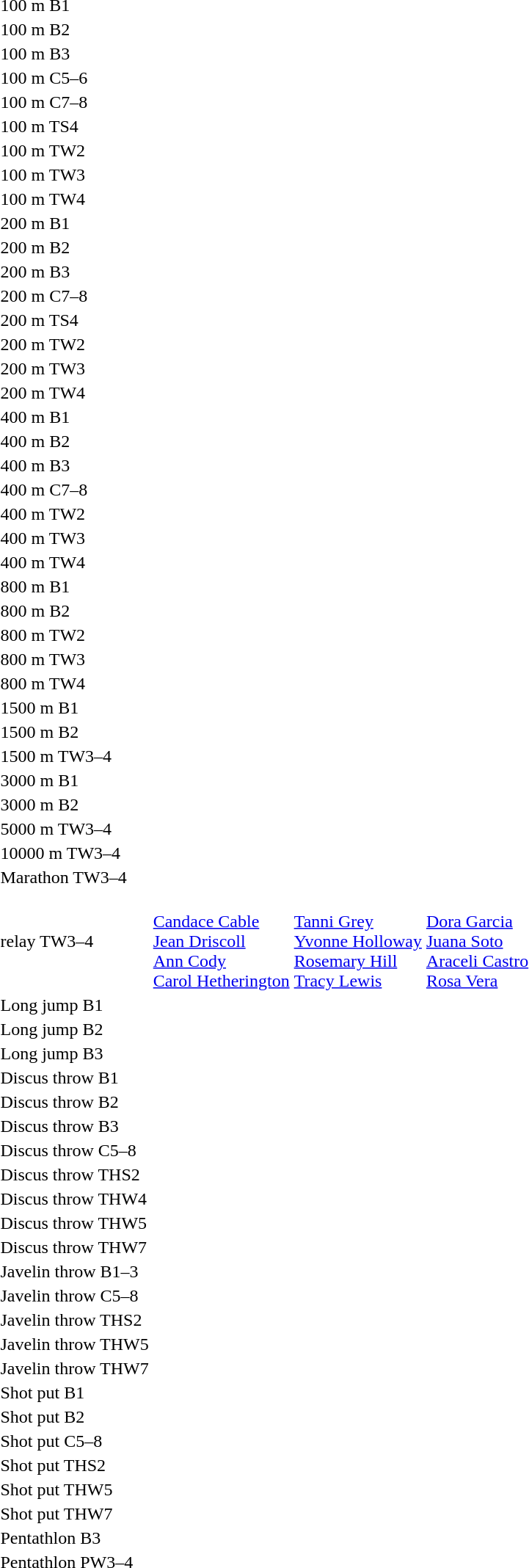<table>
<tr>
<td>100 m B1<br></td>
<td></td>
<td></td>
<td></td>
</tr>
<tr>
<td>100 m B2<br></td>
<td></td>
<td></td>
<td></td>
</tr>
<tr>
<td>100 m B3<br></td>
<td></td>
<td></td>
<td></td>
</tr>
<tr>
<td>100 m C5–6<br></td>
<td></td>
<td></td>
<td></td>
</tr>
<tr>
<td>100 m C7–8<br></td>
<td></td>
<td></td>
<td></td>
</tr>
<tr>
<td>100 m TS4<br></td>
<td></td>
<td></td>
<td></td>
</tr>
<tr>
<td>100 m TW2<br></td>
<td></td>
<td></td>
<td></td>
</tr>
<tr>
<td>100 m TW3<br></td>
<td></td>
<td></td>
<td></td>
</tr>
<tr>
<td>100 m TW4<br></td>
<td></td>
<td></td>
<td></td>
</tr>
<tr>
<td>200 m B1<br></td>
<td></td>
<td></td>
<td></td>
</tr>
<tr>
<td>200 m B2<br></td>
<td></td>
<td></td>
<td></td>
</tr>
<tr>
<td>200 m B3<br></td>
<td></td>
<td></td>
<td></td>
</tr>
<tr>
<td>200 m C7–8<br></td>
<td></td>
<td></td>
<td></td>
</tr>
<tr>
<td>200 m TS4<br></td>
<td></td>
<td></td>
<td></td>
</tr>
<tr>
<td>200 m TW2<br></td>
<td></td>
<td></td>
<td></td>
</tr>
<tr>
<td>200 m TW3<br></td>
<td></td>
<td></td>
<td></td>
</tr>
<tr>
<td>200 m TW4<br></td>
<td></td>
<td></td>
<td></td>
</tr>
<tr>
<td>400 m B1<br></td>
<td></td>
<td></td>
<td></td>
</tr>
<tr>
<td>400 m B2<br></td>
<td></td>
<td></td>
<td></td>
</tr>
<tr>
<td>400 m B3<br></td>
<td></td>
<td></td>
<td></td>
</tr>
<tr>
<td>400 m C7–8<br></td>
<td></td>
<td></td>
<td></td>
</tr>
<tr>
<td>400 m TW2<br></td>
<td></td>
<td></td>
<td></td>
</tr>
<tr>
<td>400 m TW3<br></td>
<td></td>
<td></td>
<td></td>
</tr>
<tr>
<td>400 m TW4<br></td>
<td></td>
<td></td>
<td></td>
</tr>
<tr>
<td>800 m B1<br></td>
<td></td>
<td></td>
<td></td>
</tr>
<tr>
<td>800 m B2<br></td>
<td></td>
<td></td>
<td></td>
</tr>
<tr>
<td>800 m TW2<br></td>
<td></td>
<td></td>
<td></td>
</tr>
<tr>
<td>800 m TW3<br></td>
<td></td>
<td></td>
<td></td>
</tr>
<tr>
<td>800 m TW4<br></td>
<td></td>
<td></td>
<td></td>
</tr>
<tr>
<td>1500 m B1<br></td>
<td></td>
<td></td>
<td></td>
</tr>
<tr>
<td>1500 m B2<br></td>
<td></td>
<td></td>
<td></td>
</tr>
<tr>
<td>1500 m TW3–4<br></td>
<td></td>
<td></td>
<td></td>
</tr>
<tr>
<td>3000 m B1<br></td>
<td></td>
<td></td>
<td></td>
</tr>
<tr>
<td>3000 m B2<br></td>
<td></td>
<td></td>
<td></td>
</tr>
<tr>
<td>5000 m TW3–4<br></td>
<td></td>
<td></td>
<td></td>
</tr>
<tr>
<td>10000 m TW3–4<br></td>
<td></td>
<td></td>
<td></td>
</tr>
<tr>
<td>Marathon TW3–4<br></td>
<td></td>
<td></td>
<td></td>
</tr>
<tr>
<td> relay TW3–4<br></td>
<td valign=top> <br> <a href='#'>Candace Cable</a> <br> <a href='#'>Jean Driscoll</a> <br> <a href='#'>Ann Cody</a> <br> <a href='#'>Carol Hetherington</a></td>
<td valign=top> <br> <a href='#'>Tanni Grey</a> <br> <a href='#'>Yvonne Holloway</a> <br> <a href='#'>Rosemary Hill</a> <br> <a href='#'>Tracy Lewis</a></td>
<td valign=top> <br> <a href='#'>Dora Garcia</a> <br> <a href='#'>Juana Soto</a> <br> <a href='#'>Araceli Castro</a> <br> <a href='#'>Rosa Vera</a></td>
</tr>
<tr>
<td>Long jump B1<br></td>
<td></td>
<td></td>
<td></td>
</tr>
<tr>
<td>Long jump B2<br></td>
<td></td>
<td></td>
<td></td>
</tr>
<tr>
<td>Long jump B3<br></td>
<td></td>
<td></td>
<td></td>
</tr>
<tr>
<td>Discus throw B1<br></td>
<td></td>
<td></td>
<td></td>
</tr>
<tr>
<td>Discus throw B2<br></td>
<td></td>
<td></td>
<td></td>
</tr>
<tr>
<td>Discus throw B3<br></td>
<td></td>
<td></td>
<td></td>
</tr>
<tr>
<td>Discus throw C5–8<br></td>
<td></td>
<td></td>
<td></td>
</tr>
<tr>
<td>Discus throw THS2<br></td>
<td></td>
<td></td>
<td></td>
</tr>
<tr>
<td>Discus throw THW4<br></td>
<td></td>
<td></td>
<td></td>
</tr>
<tr>
<td>Discus throw THW5<br></td>
<td></td>
<td></td>
<td></td>
</tr>
<tr>
<td>Discus throw THW7<br></td>
<td></td>
<td></td>
<td></td>
</tr>
<tr>
<td>Javelin throw B1–3<br></td>
<td></td>
<td></td>
<td></td>
</tr>
<tr>
<td>Javelin throw C5–8<br></td>
<td></td>
<td></td>
<td></td>
</tr>
<tr>
<td>Javelin throw THS2<br></td>
<td></td>
<td></td>
<td></td>
</tr>
<tr>
<td>Javelin throw THW5<br></td>
<td></td>
<td></td>
<td></td>
</tr>
<tr>
<td>Javelin throw THW7<br></td>
<td></td>
<td></td>
<td></td>
</tr>
<tr>
<td>Shot put B1<br></td>
<td></td>
<td></td>
<td></td>
</tr>
<tr>
<td>Shot put B2<br></td>
<td></td>
<td></td>
<td></td>
</tr>
<tr>
<td>Shot put C5–8<br></td>
<td></td>
<td></td>
<td></td>
</tr>
<tr>
<td>Shot put THS2<br></td>
<td></td>
<td></td>
<td></td>
</tr>
<tr>
<td>Shot put THW5<br></td>
<td></td>
<td></td>
<td></td>
</tr>
<tr>
<td>Shot put THW7<br></td>
<td></td>
<td></td>
<td></td>
</tr>
<tr>
<td>Pentathlon B3<br></td>
<td></td>
<td></td>
<td></td>
</tr>
<tr>
<td>Pentathlon PW3–4<br></td>
<td></td>
<td></td>
<td></td>
</tr>
</table>
